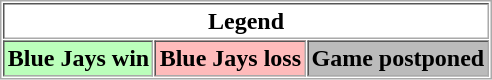<table align="center" border="1" cellpadding="2" cellspacing="1" style="border:1px solid #aaa">
<tr>
<th colspan="3">Legend</th>
</tr>
<tr>
<th style="background:#bfb;">Blue Jays win</th>
<th style="background:#fbb;">Blue Jays loss</th>
<th style="background:#bbb;">Game postponed</th>
</tr>
</table>
